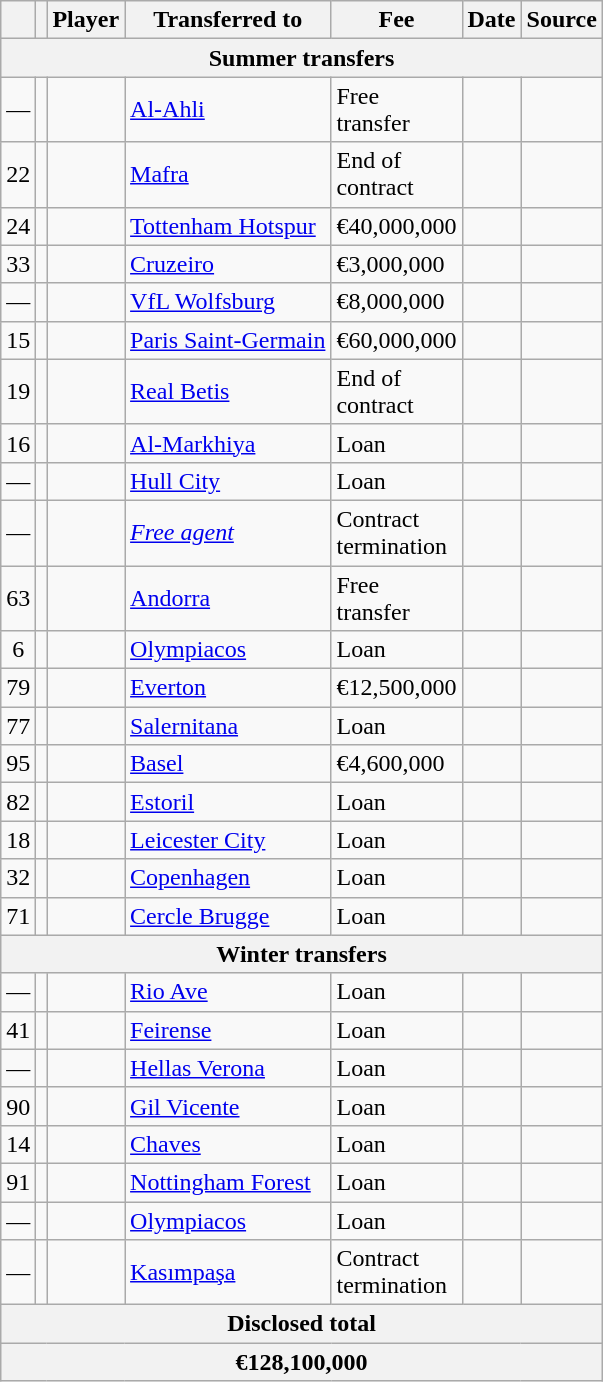<table class="wikitable plainrowheaders sortable">
<tr>
<th></th>
<th></th>
<th scope=col>Player</th>
<th>Transferred to</th>
<th !scope=col; style="width: 65px;">Fee</th>
<th scope=col>Date</th>
<th scope=col>Source</th>
</tr>
<tr>
<th colspan="7">Summer transfers</th>
</tr>
<tr>
<td align=center>—</td>
<td align=center></td>
<td></td>
<td> <a href='#'>Al-Ahli</a></td>
<td>Free transfer</td>
<td rowspan=1></td>
<td></td>
</tr>
<tr>
<td align=center>22</td>
<td align=center></td>
<td></td>
<td> <a href='#'>Mafra</a></td>
<td>End of contract</td>
<td rowspan=1></td>
<td></td>
</tr>
<tr>
<td align=center>24</td>
<td align=center></td>
<td></td>
<td> <a href='#'>Tottenham Hotspur</a></td>
<td>€40,000,000</td>
<td rowspan=1></td>
<td></td>
</tr>
<tr>
<td align=center>33</td>
<td align=center></td>
<td></td>
<td> <a href='#'>Cruzeiro</a></td>
<td>€3,000,000</td>
<td rowspan=1></td>
<td></td>
</tr>
<tr>
<td align=center>—</td>
<td align=center></td>
<td></td>
<td> <a href='#'>VfL Wolfsburg</a></td>
<td>€8,000,000</td>
<td rowspan=1></td>
<td></td>
</tr>
<tr>
<td align=center>15</td>
<td align=center></td>
<td></td>
<td> <a href='#'>Paris Saint-Germain</a></td>
<td>€60,000,000</td>
<td rowspan=1></td>
<td></td>
</tr>
<tr>
<td align=center>19</td>
<td align=center></td>
<td></td>
<td> <a href='#'>Real Betis</a></td>
<td>End of contract</td>
<td rowspan=1></td>
<td></td>
</tr>
<tr>
<td align=center>16</td>
<td align=center></td>
<td></td>
<td> <a href='#'>Al-Markhiya</a></td>
<td>Loan</td>
<td rowspan=1></td>
<td></td>
</tr>
<tr>
<td align=center>—</td>
<td align=center></td>
<td></td>
<td> <a href='#'>Hull City</a></td>
<td>Loan</td>
<td rowspan=1></td>
<td></td>
</tr>
<tr>
<td align=center>—</td>
<td align=center></td>
<td></td>
<td><em><a href='#'>Free agent</a></em></td>
<td>Contract termination</td>
<td rowspan=1></td>
<td></td>
</tr>
<tr>
<td align=center>63</td>
<td align=center></td>
<td></td>
<td> <a href='#'>Andorra</a></td>
<td>Free transfer</td>
<td rowspan=1></td>
<td></td>
</tr>
<tr>
<td align=center>6</td>
<td align=center></td>
<td></td>
<td> <a href='#'>Olympiacos</a></td>
<td>Loan</td>
<td rowspan=1></td>
<td></td>
</tr>
<tr>
<td align=center>79</td>
<td align=center></td>
<td></td>
<td> <a href='#'>Everton</a></td>
<td>€12,500,000</td>
<td rowspan=1></td>
<td></td>
</tr>
<tr>
<td align=center>77</td>
<td align=center></td>
<td></td>
<td> <a href='#'>Salernitana</a></td>
<td>Loan</td>
<td rowspan=1></td>
<td></td>
</tr>
<tr>
<td align=center>95</td>
<td align=center></td>
<td></td>
<td> <a href='#'>Basel</a></td>
<td>€4,600,000</td>
<td rowspan=1></td>
<td></td>
</tr>
<tr>
<td align=center>82</td>
<td align=center></td>
<td></td>
<td> <a href='#'>Estoril</a></td>
<td>Loan</td>
<td rowspan=1></td>
<td></td>
</tr>
<tr>
<td align=center>18</td>
<td align=center></td>
<td></td>
<td> <a href='#'>Leicester City</a></td>
<td>Loan</td>
<td rowspan=1></td>
<td></td>
</tr>
<tr>
<td align=center>32</td>
<td align=center></td>
<td></td>
<td> <a href='#'>Copenhagen</a></td>
<td>Loan</td>
<td rowspan=1></td>
<td></td>
</tr>
<tr>
<td align=center>71</td>
<td align=center></td>
<td></td>
<td> <a href='#'>Cercle Brugge</a></td>
<td>Loan</td>
<td rowspan=1></td>
<td></td>
</tr>
<tr>
<th colspan="7">Winter transfers</th>
</tr>
<tr>
<td align=center>—</td>
<td align=center></td>
<td></td>
<td> <a href='#'>Rio Ave</a></td>
<td>Loan</td>
<td rowspan=1></td>
<td></td>
</tr>
<tr>
<td align=center>41</td>
<td align=center></td>
<td></td>
<td> <a href='#'>Feirense</a></td>
<td>Loan</td>
<td rowspan=1></td>
<td></td>
</tr>
<tr>
<td align=center>—</td>
<td align=center></td>
<td></td>
<td> <a href='#'>Hellas Verona</a></td>
<td>Loan</td>
<td rowspan=1></td>
<td></td>
</tr>
<tr>
<td align=center>90</td>
<td align=center></td>
<td></td>
<td> <a href='#'>Gil Vicente</a></td>
<td>Loan</td>
<td rowspan=1></td>
<td></td>
</tr>
<tr>
<td align=center>14</td>
<td align=center></td>
<td></td>
<td> <a href='#'>Chaves</a></td>
<td>Loan</td>
<td rowspan=1></td>
<td></td>
</tr>
<tr>
<td align=center>91</td>
<td align=center></td>
<td></td>
<td> <a href='#'>Nottingham Forest</a></td>
<td>Loan</td>
<td rowspan=1></td>
<td></td>
</tr>
<tr>
<td align=center>—</td>
<td align=center></td>
<td></td>
<td> <a href='#'>Olympiacos</a></td>
<td>Loan</td>
<td rowspan=1></td>
<td></td>
</tr>
<tr>
<td align=center>—</td>
<td align=center></td>
<td></td>
<td> <a href='#'>Kasımpaşa</a></td>
<td>Contract termination</td>
<td rowspan=1></td>
<td></td>
</tr>
<tr>
<th colspan="7">Disclosed total</th>
</tr>
<tr>
<th colspan="7">€128,100,000</th>
</tr>
</table>
